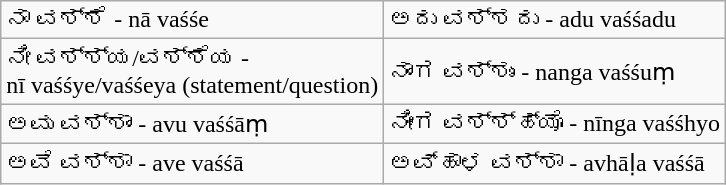<table class="wikitable mw-collapsible mw-collapsed">
<tr>
<td>ನಾ ವಶ್ಶೆ - nā vaśśe</td>
<td>ಅದು ವಶ್ಶದು - adu vaśśadu</td>
</tr>
<tr>
<td>ನೀ ವಶ್ಶ್ಯ/ವಶ್ಶೆಯ -<br>nī vaśśye/vaśśeya (statement/question)</td>
<td>ನಾಂಗ ವಶ್ಶುಂ - nanga vaśśuṃ</td>
</tr>
<tr>
<td>ಅವು ವಶ್ಶಾಂ - avu vaśśāṃ</td>
<td>ನೀಂಗ ವಶ್ಶ್ಹ್ಯೊ - nīnga vaśśhyo</td>
</tr>
<tr>
<td>ಅವೆ ವಶ್ಶಾ - ave vaśśā</td>
<td>ಅವ್ಹಾಳ ವಶ್ಶಾ - avhāḷa vaśśā</td>
</tr>
</table>
